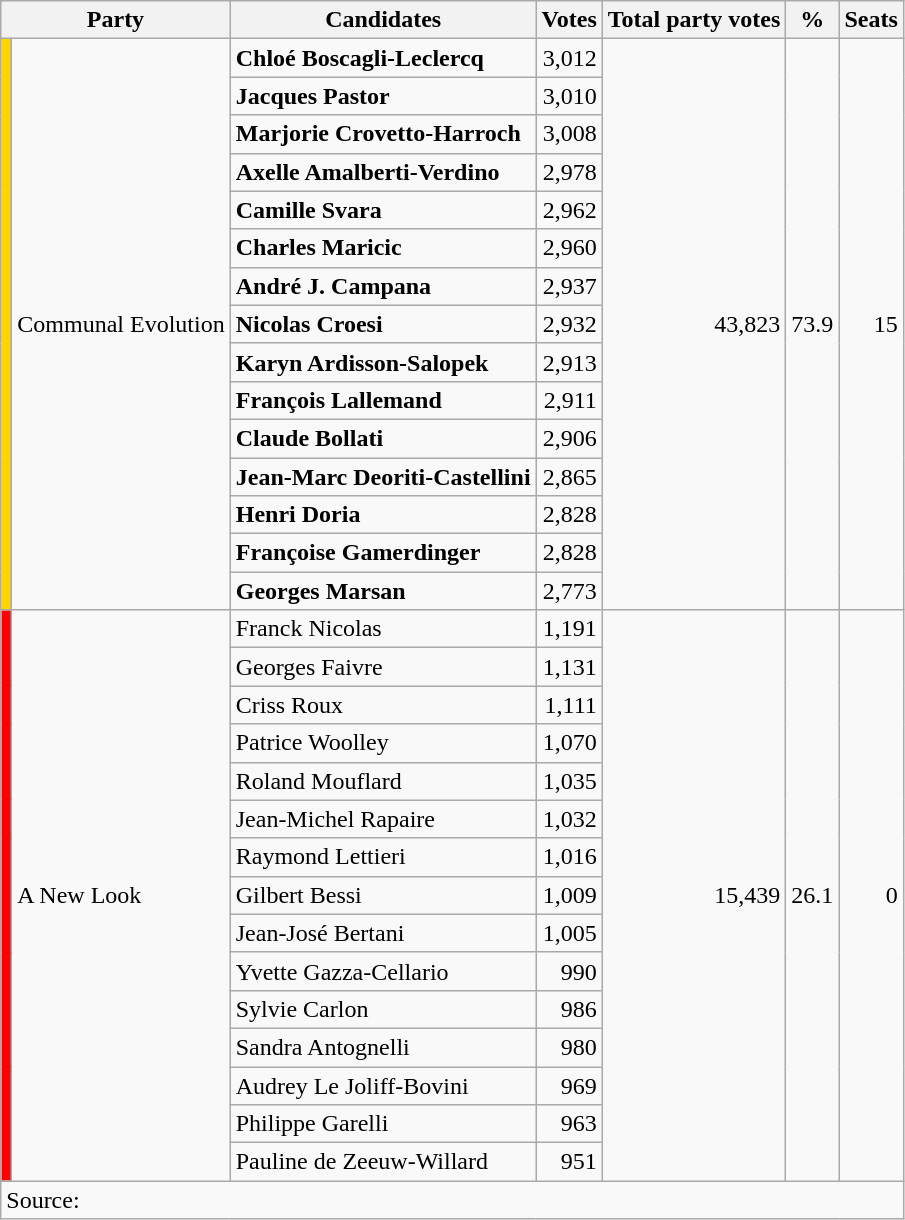<table class="wikitable" style="text-align:right">
<tr>
<th colspan="2">Party</th>
<th>Candidates</th>
<th>Votes</th>
<th>Total party votes</th>
<th>%</th>
<th>Seats</th>
</tr>
<tr>
<td rowspan="15" bgcolor="#FFD500"></td>
<td rowspan="15" align="left">Communal Evolution</td>
<td align="left"><strong>Chloé Boscagli-Leclercq</strong></td>
<td>3,012</td>
<td rowspan="15">43,823</td>
<td rowspan="15">73.9</td>
<td rowspan="15">15</td>
</tr>
<tr>
<td align="left"><strong>Jacques Pastor</strong></td>
<td>3,010</td>
</tr>
<tr>
<td align="left"><strong>Marjorie Crovetto-Harroch</strong></td>
<td>3,008</td>
</tr>
<tr>
<td align="left"><strong>Axelle Amalberti-Verdino</strong></td>
<td>2,978</td>
</tr>
<tr>
<td align="left"><strong>Camille Svara</strong></td>
<td>2,962</td>
</tr>
<tr>
<td align="left"><strong>Charles Maricic</strong></td>
<td>2,960</td>
</tr>
<tr>
<td align="left"><strong>André J. Campana</strong></td>
<td>2,937</td>
</tr>
<tr>
<td align="left"><strong>Nicolas Croesi</strong></td>
<td>2,932</td>
</tr>
<tr>
<td align="left"><strong>Karyn Ardisson-Salopek</strong></td>
<td>2,913</td>
</tr>
<tr>
<td align="left"><strong>François Lallemand</strong></td>
<td>2,911</td>
</tr>
<tr>
<td align="left"><strong>Claude Bollati</strong></td>
<td>2,906</td>
</tr>
<tr>
<td align="left"><strong>Jean-Marc Deoriti-Castellini</strong></td>
<td>2,865</td>
</tr>
<tr>
<td align="left"><strong>Henri Doria</strong></td>
<td>2,828</td>
</tr>
<tr>
<td align="left"><strong>Françoise Gamerdinger</strong></td>
<td>2,828</td>
</tr>
<tr>
<td align="left"><strong>Georges Marsan</strong></td>
<td>2,773</td>
</tr>
<tr>
<td rowspan="15" bgcolor="#FF0000"></td>
<td rowspan="15" align="left">A New Look</td>
<td align="left">Franck Nicolas</td>
<td>1,191</td>
<td rowspan="15">15,439</td>
<td rowspan="15">26.1</td>
<td rowspan="15">0</td>
</tr>
<tr>
<td align="left">Georges Faivre</td>
<td>1,131</td>
</tr>
<tr>
<td align="left">Criss Roux</td>
<td>1,111</td>
</tr>
<tr>
<td align="left">Patrice Woolley</td>
<td>1,070</td>
</tr>
<tr>
<td align="left">Roland Mouflard</td>
<td>1,035</td>
</tr>
<tr>
<td align="left">Jean-Michel Rapaire</td>
<td>1,032</td>
</tr>
<tr>
<td align="left">Raymond Lettieri</td>
<td>1,016</td>
</tr>
<tr>
<td align="left">Gilbert Bessi</td>
<td>1,009</td>
</tr>
<tr>
<td align="left">Jean-José Bertani</td>
<td>1,005</td>
</tr>
<tr>
<td align="left">Yvette Gazza-Cellario</td>
<td>990</td>
</tr>
<tr>
<td align="left">Sylvie Carlon</td>
<td>986</td>
</tr>
<tr>
<td align="left">Sandra Antognelli</td>
<td>980</td>
</tr>
<tr>
<td align="left">Audrey Le Joliff-Bovini</td>
<td>969</td>
</tr>
<tr>
<td align="left">Philippe Garelli</td>
<td>963</td>
</tr>
<tr>
<td align="left">Pauline de Zeeuw-Willard</td>
<td>951</td>
</tr>
<tr>
<td colspan="7" align=left>Source: </td>
</tr>
</table>
